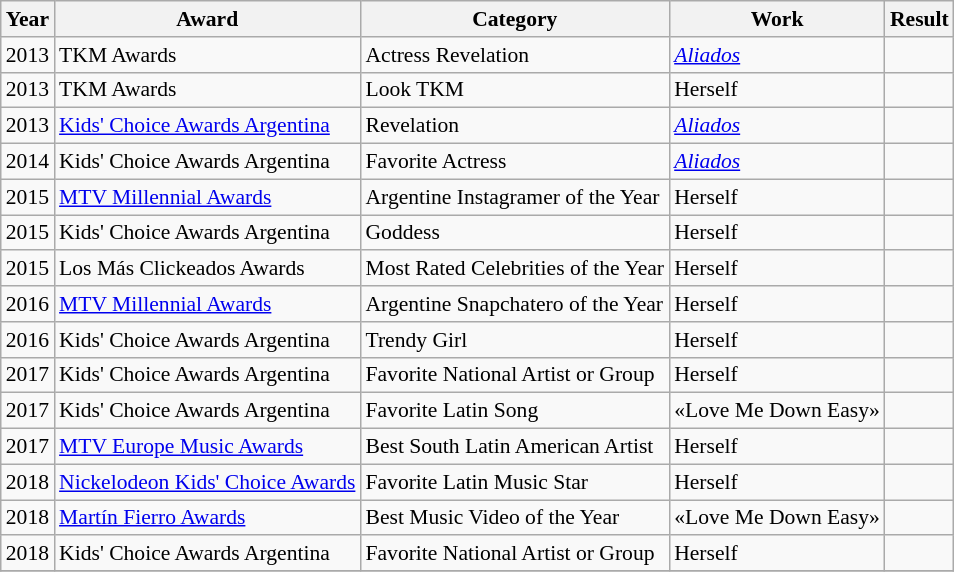<table class="wikitable" style="font-size: 90%;">
<tr>
<th>Year</th>
<th>Award</th>
<th>Category</th>
<th>Work</th>
<th>Result</th>
</tr>
<tr>
<td>2013</td>
<td>TKM Awards</td>
<td>Actress Revelation</td>
<td><em><a href='#'>Aliados</a></em></td>
<td></td>
</tr>
<tr>
<td>2013</td>
<td>TKM Awards</td>
<td>Look TKM</td>
<td>Herself</td>
<td></td>
</tr>
<tr>
<td>2013</td>
<td><a href='#'>Kids' Choice Awards Argentina</a></td>
<td>Revelation</td>
<td><em><a href='#'>Aliados</a></em></td>
<td></td>
</tr>
<tr>
<td>2014</td>
<td>Kids' Choice Awards Argentina</td>
<td>Favorite Actress</td>
<td><em><a href='#'>Aliados</a></em></td>
<td></td>
</tr>
<tr>
<td>2015</td>
<td><a href='#'>MTV Millennial Awards</a></td>
<td>Argentine Instagramer of the Year</td>
<td>Herself</td>
<td></td>
</tr>
<tr>
<td>2015</td>
<td>Kids' Choice Awards Argentina</td>
<td>Goddess</td>
<td>Herself</td>
<td></td>
</tr>
<tr>
<td>2015</td>
<td>Los Más Clickeados Awards</td>
<td>Most Rated Celebrities of the Year</td>
<td>Herself</td>
<td></td>
</tr>
<tr>
<td>2016</td>
<td><a href='#'>MTV Millennial Awards</a></td>
<td>Argentine Snapchatero of the Year</td>
<td>Herself</td>
<td></td>
</tr>
<tr>
<td>2016</td>
<td>Kids' Choice Awards Argentina</td>
<td>Trendy Girl</td>
<td>Herself</td>
<td></td>
</tr>
<tr>
<td>2017</td>
<td>Kids' Choice Awards Argentina</td>
<td>Favorite National Artist or Group</td>
<td>Herself</td>
<td></td>
</tr>
<tr>
<td>2017</td>
<td>Kids' Choice Awards Argentina</td>
<td>Favorite Latin Song</td>
<td>«Love Me Down Easy»</td>
<td></td>
</tr>
<tr>
<td>2017</td>
<td><a href='#'>MTV Europe Music Awards</a></td>
<td>Best South Latin American Artist</td>
<td>Herself</td>
<td></td>
</tr>
<tr>
<td>2018</td>
<td><a href='#'>Nickelodeon Kids' Choice Awards</a></td>
<td>Favorite Latin Music Star</td>
<td>Herself</td>
<td></td>
</tr>
<tr>
<td>2018</td>
<td><a href='#'>Martín Fierro Awards</a></td>
<td>Best Music Video of the Year</td>
<td>«Love Me Down Easy»</td>
<td></td>
</tr>
<tr>
<td>2018</td>
<td>Kids' Choice Awards Argentina</td>
<td>Favorite National Artist or Group</td>
<td>Herself</td>
<td></td>
</tr>
<tr>
</tr>
</table>
